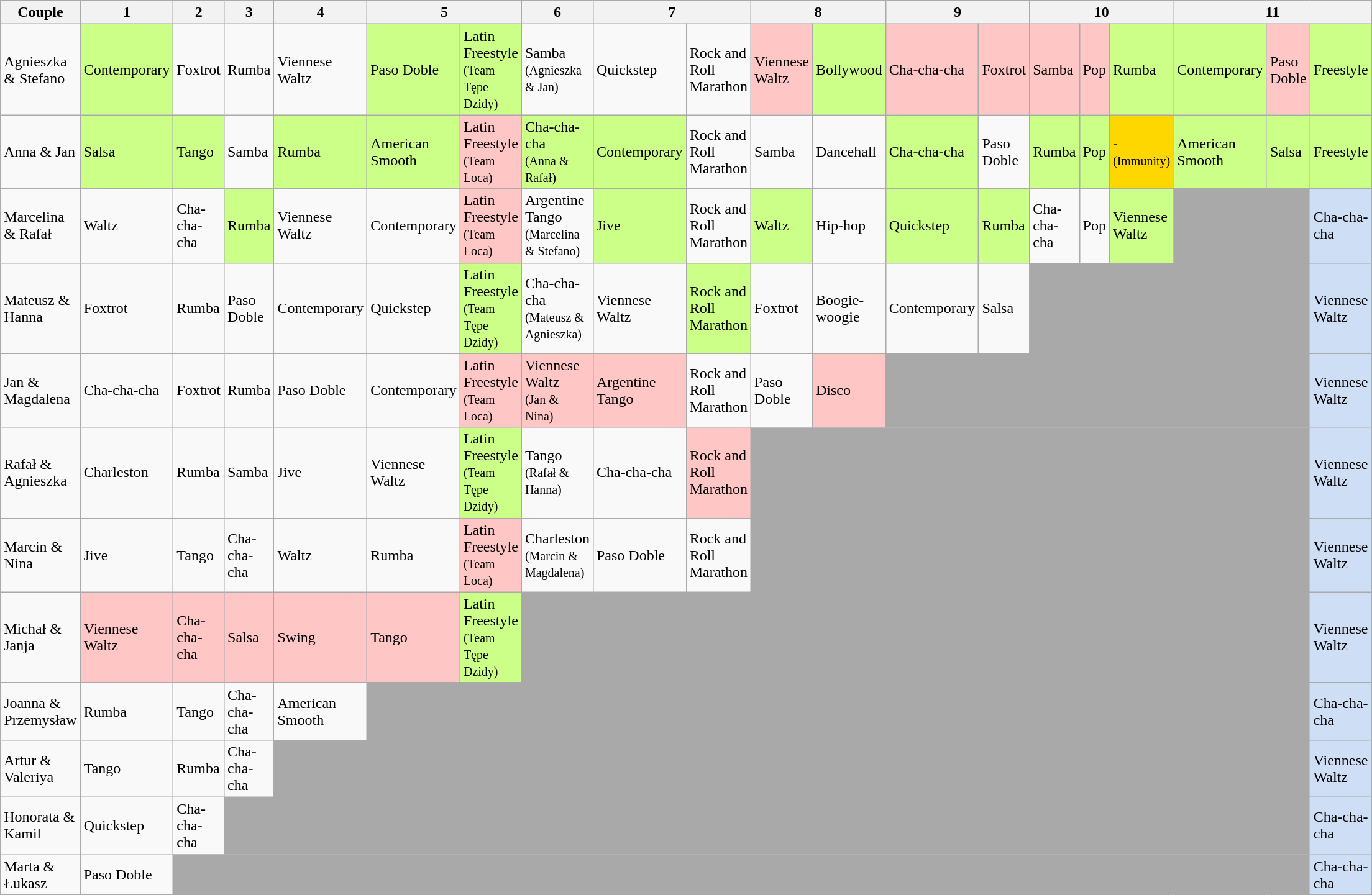<table class="wikitable" style="margin:auto;" style="text-align:center; font-size:78%; line-height:11px;">
<tr>
<th>Couple</th>
<th>1</th>
<th>2</th>
<th>3</th>
<th>4</th>
<th colspan=2>5</th>
<th>6</th>
<th colspan=2>7</th>
<th colspan=2>8</th>
<th colspan=2>9</th>
<th colspan=3>10</th>
<th colspan=3>11</th>
</tr>
<tr>
<td>Agnieszka & Stefano</td>
<td style="background:#ccff88;">Contemporary</td>
<td>Foxtrot</td>
<td>Rumba</td>
<td>Viennese Waltz</td>
<td style="background:#ccff88;">Paso Doble</td>
<td style="background:#ccff88;">Latin Freestyle<br><small>(Team Tępe Dzidy)</small></td>
<td>Samba<br><small>(Agnieszka & Jan)</small></td>
<td>Quickstep</td>
<td>Rock and Roll<br>Marathon</td>
<td style="background:#ffc6c6;">Viennese Waltz</td>
<td style="background:#ccff88;">Bollywood</td>
<td style="background:#ffc6c6;">Cha-cha-cha</td>
<td style="background:#ffc6c6;">Foxtrot</td>
<td style="background:#ffc6c6;">Samba</td>
<td style="background:#ffc6c6;">Pop</td>
<td style="background:#ccff88;">Rumba</td>
<td style="background:#ccff88;">Contemporary</td>
<td style="background:#ffc6c6;">Paso Doble</td>
<td style="background:#ccff88;">Freestyle</td>
</tr>
<tr>
<td>Anna & Jan</td>
<td style="background:#ccff88;">Salsa</td>
<td style="background:#ccff88;">Tango</td>
<td>Samba</td>
<td style="background:#ccff88;">Rumba</td>
<td style="background:#ccff88;">American Smooth</td>
<td style="background:#ffc6c6;">Latin Freestyle<br><small>(Team Loca)</small></td>
<td style="background:#ccff88;">Cha-cha-cha<br><small>(Anna & Rafał)</small></td>
<td style="background:#ccff88;">Contemporary</td>
<td>Rock and Roll<br>Marathon</td>
<td>Samba</td>
<td>Dancehall</td>
<td style="background:#ccff88;">Cha-cha-cha</td>
<td>Paso Doble</td>
<td style="background:#ccff88;">Rumba</td>
<td style="background:#ccff88;">Pop</td>
<td style="background:gold;">-<br><small>(Immunity)</small></td>
<td style="background:#ccff88;">American Smooth</td>
<td style="background:#ccff88;">Salsa</td>
<td style="background:#ccff88;">Freestyle</td>
</tr>
<tr>
<td>Marcelina & Rafał</td>
<td>Waltz</td>
<td>Cha-cha-cha</td>
<td style="background:#ccff88;">Rumba</td>
<td>Viennese Waltz</td>
<td>Contemporary</td>
<td style="background:#ffc6c6;">Latin Freestyle<br><small>(Team Loca)</small></td>
<td>Argentine Tango<br><small>(Marcelina & Stefano)</small></td>
<td style="background:#ccff88;">Jive</td>
<td>Rock and Roll<br>Marathon</td>
<td style="background:#ccff88;">Waltz</td>
<td>Hip-hop</td>
<td style="background:#ccff88;">Quickstep</td>
<td style="background:#ccff88;">Rumba</td>
<td>Cha-cha-cha</td>
<td>Pop</td>
<td style="background:#ccff88;">Viennese Waltz</td>
<td style="background:darkgrey;" colspan="2"></td>
<td style="background:#CEDEF4;">Cha-cha-cha</td>
</tr>
<tr>
<td>Mateusz & Hanna</td>
<td>Foxtrot</td>
<td>Rumba</td>
<td>Paso Doble</td>
<td>Contemporary</td>
<td>Quickstep</td>
<td style="background:#ccff88;">Latin Freestyle<br><small>(Team Tępe Dzidy)</small></td>
<td>Cha-cha-cha<br><small>(Mateusz & Agnieszka)</small></td>
<td>Viennese Waltz</td>
<td style="background:#ccff88;">Rock and Roll<br>Marathon</td>
<td>Foxtrot</td>
<td>Boogie-woogie</td>
<td>Contemporary</td>
<td>Salsa</td>
<td style="background:darkgrey;" colspan="5"></td>
<td style="background:#CEDEF4;">Viennese Waltz</td>
</tr>
<tr>
<td>Jan & Magdalena</td>
<td>Cha-cha-cha</td>
<td>Foxtrot</td>
<td>Rumba</td>
<td>Paso Doble</td>
<td>Contemporary</td>
<td style="background:#ffc6c6;">Latin Freestyle<br><small>(Team Loca)</small></td>
<td style="background:#ffc6c6;">Viennese Waltz<br><small>(Jan & Nina)</small></td>
<td style="background:#ffc6c6;">Argentine Tango</td>
<td>Rock and Roll<br>Marathon</td>
<td>Paso Doble</td>
<td style="background:#ffc6c6;">Disco</td>
<td style="background:darkgrey;" colspan="7"></td>
<td style="background:#CEDEF4;">Viennese Waltz</td>
</tr>
<tr>
<td>Rafał & Agnieszka</td>
<td>Charleston</td>
<td>Rumba</td>
<td>Samba</td>
<td>Jive</td>
<td>Viennese Waltz</td>
<td style="background:#ccff88;">Latin Freestyle<br><small>(Team Tępe Dzidy)</small></td>
<td>Tango<br><small>(Rafał & Hanna)</small></td>
<td>Cha-cha-cha</td>
<td style="background:#ffc6c6;">Rock and Roll<br>Marathon</td>
<td style="background:darkgrey;" colspan="9"></td>
<td style="background:#CEDEF4;">Viennese Waltz</td>
</tr>
<tr>
<td>Marcin & Nina</td>
<td>Jive</td>
<td>Tango</td>
<td>Cha-cha-cha</td>
<td>Waltz</td>
<td>Rumba</td>
<td style="background:#ffc6c6;">Latin Freestyle<br><small>(Team Loca)</small></td>
<td>Charleston<br><small>(Marcin & Magdalena)</small></td>
<td>Paso Doble</td>
<td>Rock and Roll<br>Marathon</td>
<td style="background:darkgrey;" colspan="9"></td>
<td style="background:#CEDEF4;">Viennese Waltz</td>
</tr>
<tr>
<td>Michał & Janja</td>
<td style="background:#ffc6c6;">Viennese Waltz</td>
<td style="background:#ffc6c6;">Cha-cha-cha</td>
<td style="background:#ffc6c6;">Salsa</td>
<td style="background:#ffc6c6;">Swing</td>
<td style="background:#ffc6c6;">Tango</td>
<td style="background:#ccff88;">Latin Freestyle<br><small>(Team Tępe Dzidy)</small></td>
<td style="background:darkgrey;" colspan="12"></td>
<td style="background:#CEDEF4;">Viennese Waltz</td>
</tr>
<tr>
<td>Joanna & Przemysław</td>
<td>Rumba</td>
<td>Tango</td>
<td>Cha-cha-cha</td>
<td>American Smooth</td>
<td style="background:darkgrey;" colspan="14"></td>
<td style="background:#CEDEF4;">Cha-cha-cha</td>
</tr>
<tr>
<td>Artur & Valeriya</td>
<td>Tango</td>
<td>Rumba</td>
<td>Cha-cha-cha</td>
<td style="background:darkgrey;" colspan="15"></td>
<td style="background:#CEDEF4;">Viennese Waltz</td>
</tr>
<tr>
<td>Honorata & Kamil</td>
<td>Quickstep</td>
<td>Cha-cha-cha</td>
<td style="background:darkgrey;" colspan="16"></td>
<td style="background:#CEDEF4;">Cha-cha-cha</td>
</tr>
<tr>
<td>Marta & Łukasz</td>
<td>Paso Doble</td>
<td style="background:darkgrey;" colspan="17"></td>
<td style="background:#CEDEF4;">Cha-cha-cha</td>
</tr>
</table>
